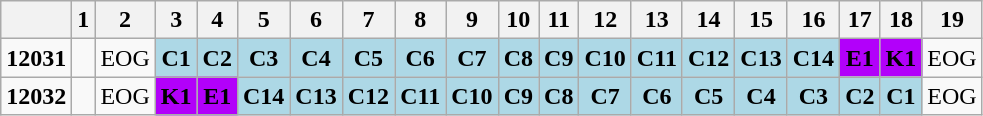<table class="wikitable plainrowheaders unsortable" style="text-align:center">
<tr>
<th></th>
<th>1</th>
<th>2</th>
<th>3</th>
<th>4</th>
<th>5</th>
<th>6</th>
<th>7</th>
<th>8</th>
<th>9</th>
<th>10</th>
<th>11</th>
<th>12</th>
<th>13</th>
<th>14</th>
<th>15</th>
<th>16</th>
<th>17</th>
<th>18</th>
<th>19</th>
</tr>
<tr>
<td><strong>12031</strong></td>
<td></td>
<td>EOG</td>
<th rowspan="1" scope="col" style="background:#ADD8E6;">C1</th>
<th rowspan="1" scope="col" style="background:#ADD8E6;">C2</th>
<th rowspan="1" scope="col" style="background:#ADD8E6;">C3</th>
<th rowspan="1" scope="col" style="background:#ADD8E6;">C4</th>
<th rowspan="1" scope="col" style="background:#ADD8E6;">C5</th>
<th rowspan="1" scope="col" style="background:#ADD8E6;">C6</th>
<th rowspan="1" scope="col" style="background:#ADD8E6;">C7</th>
<th rowspan="1" scope="col" style="background:#ADD8E6;">C8</th>
<th rowspan="1" scope="col" style="background:#ADD8E6;">C9</th>
<th rowspan="1" scope="col" style="background:#ADD8E6;">C10</th>
<th rowspan="1" scope="col" style="background:#ADD8E6;">C11</th>
<th rowspan="1" scope="col" style="background:#ADD8E6;">C12</th>
<th rowspan="1" scope="col" style="background:#ADD8E6;">C13</th>
<th rowspan="1" scope="col" style="background:#ADD8E6;">C14</th>
<th rowspan="1" style="background:#B200FA;">E1</th>
<th rowspan="1" scope="col" style="background:#B200FA;">K1</th>
<td>EOG</td>
</tr>
<tr>
<td><strong>12032</strong></td>
<td></td>
<td>EOG</td>
<th rowspan="1" scope="col" style="background:#B200FA;">K1</th>
<th rowspan="1" scope="col" style="background:#B200FA;">E1</th>
<th rowspan="1" scope="col" style="background:#ADD8E6;">C14</th>
<th rowspan="1" scope="col" style="background:#ADD8E6;">C13</th>
<th rowspan="1" scope="col" style="background:#ADD8E6;">C12</th>
<th rowspan="1" scope="col" style="background:#ADD8E6;">C11</th>
<th rowspan="1" scope="col" style="background:#ADD8E6;">C10</th>
<th rowspan="1" scope="col" style="background:#ADD8E6;">C9</th>
<th rowspan="1" scope="col" style="background:#ADD8E6;">C8</th>
<th rowspan="1" scope="col" style="background:#ADD8E6;">C7</th>
<th rowspan="1" scope="col" style="background:#ADD8E6;">C6</th>
<th rowspan="1" scope="col" style="background:#ADD8E6;">C5</th>
<th rowspan="1" scope="col" style="background:#ADD8E6;">C4</th>
<th rowspan="1" scope="col" style="background:#ADD8E6;">C3</th>
<th rowspan="1" scope="col" style="background:#ADD8E6;">C2</th>
<th rowspan="1" scope="col" style="background:#ADD8E6;">C1</th>
<td>EOG</td>
</tr>
</table>
